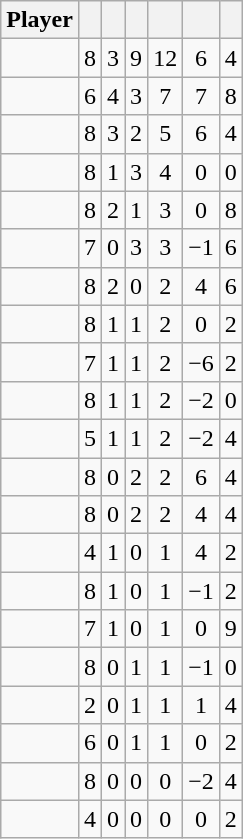<table class="wikitable sortable" style="text-align:center;">
<tr>
<th>Player</th>
<th></th>
<th></th>
<th></th>
<th></th>
<th data-sort-type="number"></th>
<th></th>
</tr>
<tr>
<td></td>
<td>8</td>
<td>3</td>
<td>9</td>
<td>12</td>
<td>6</td>
<td>4</td>
</tr>
<tr>
<td></td>
<td>6</td>
<td>4</td>
<td>3</td>
<td>7</td>
<td>7</td>
<td>8</td>
</tr>
<tr>
<td></td>
<td>8</td>
<td>3</td>
<td>2</td>
<td>5</td>
<td>6</td>
<td>4</td>
</tr>
<tr>
<td></td>
<td>8</td>
<td>1</td>
<td>3</td>
<td>4</td>
<td>0</td>
<td>0</td>
</tr>
<tr>
<td></td>
<td>8</td>
<td>2</td>
<td>1</td>
<td>3</td>
<td>0</td>
<td>8</td>
</tr>
<tr>
<td></td>
<td>7</td>
<td>0</td>
<td>3</td>
<td>3</td>
<td>−1</td>
<td>6</td>
</tr>
<tr>
<td></td>
<td>8</td>
<td>2</td>
<td>0</td>
<td>2</td>
<td>4</td>
<td>6</td>
</tr>
<tr>
<td></td>
<td>8</td>
<td>1</td>
<td>1</td>
<td>2</td>
<td>0</td>
<td>2</td>
</tr>
<tr>
<td></td>
<td>7</td>
<td>1</td>
<td>1</td>
<td>2</td>
<td>−6</td>
<td>2</td>
</tr>
<tr>
<td></td>
<td>8</td>
<td>1</td>
<td>1</td>
<td>2</td>
<td>−2</td>
<td>0</td>
</tr>
<tr>
<td></td>
<td>5</td>
<td>1</td>
<td>1</td>
<td>2</td>
<td>−2</td>
<td>4</td>
</tr>
<tr>
<td></td>
<td>8</td>
<td>0</td>
<td>2</td>
<td>2</td>
<td>6</td>
<td>4</td>
</tr>
<tr>
<td></td>
<td>8</td>
<td>0</td>
<td>2</td>
<td>2</td>
<td>4</td>
<td>4</td>
</tr>
<tr>
<td></td>
<td>4</td>
<td>1</td>
<td>0</td>
<td>1</td>
<td>4</td>
<td>2</td>
</tr>
<tr>
<td></td>
<td>8</td>
<td>1</td>
<td>0</td>
<td>1</td>
<td>−1</td>
<td>2</td>
</tr>
<tr>
<td></td>
<td>7</td>
<td>1</td>
<td>0</td>
<td>1</td>
<td>0</td>
<td>9</td>
</tr>
<tr>
<td></td>
<td>8</td>
<td>0</td>
<td>1</td>
<td>1</td>
<td>−1</td>
<td>0</td>
</tr>
<tr>
<td></td>
<td>2</td>
<td>0</td>
<td>1</td>
<td>1</td>
<td>1</td>
<td>4</td>
</tr>
<tr>
<td></td>
<td>6</td>
<td>0</td>
<td>1</td>
<td>1</td>
<td>0</td>
<td>2</td>
</tr>
<tr>
<td></td>
<td>8</td>
<td>0</td>
<td>0</td>
<td>0</td>
<td>−2</td>
<td>4</td>
</tr>
<tr>
<td></td>
<td>4</td>
<td>0</td>
<td>0</td>
<td>0</td>
<td>0</td>
<td>2</td>
</tr>
</table>
